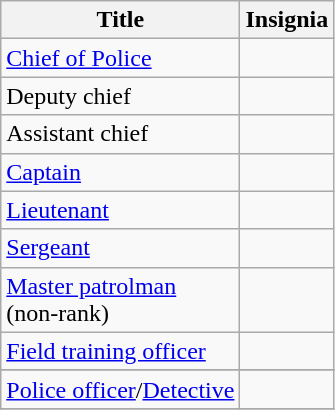<table class="wikitable">
<tr>
<th>Title</th>
<th>Insignia</th>
</tr>
<tr>
<td><a href='#'>Chief of Police</a></td>
<td></td>
</tr>
<tr>
<td>Deputy chief</td>
<td></td>
</tr>
<tr>
<td>Assistant chief</td>
<td></td>
</tr>
<tr>
<td><a href='#'>Captain</a></td>
<td></td>
</tr>
<tr>
<td><a href='#'>Lieutenant</a></td>
<td></td>
</tr>
<tr>
<td><a href='#'>Sergeant</a></td>
<td></td>
</tr>
<tr>
<td><a href='#'>Master patrolman</a><br>(non-rank)</td>
<td></td>
</tr>
<tr>
<td><a href='#'>Field training officer</a></td>
<td></td>
</tr>
<tr>
</tr>
<tr>
<td><a href='#'>Police officer</a>/<a href='#'>Detective</a></td>
<td></td>
</tr>
<tr>
</tr>
</table>
